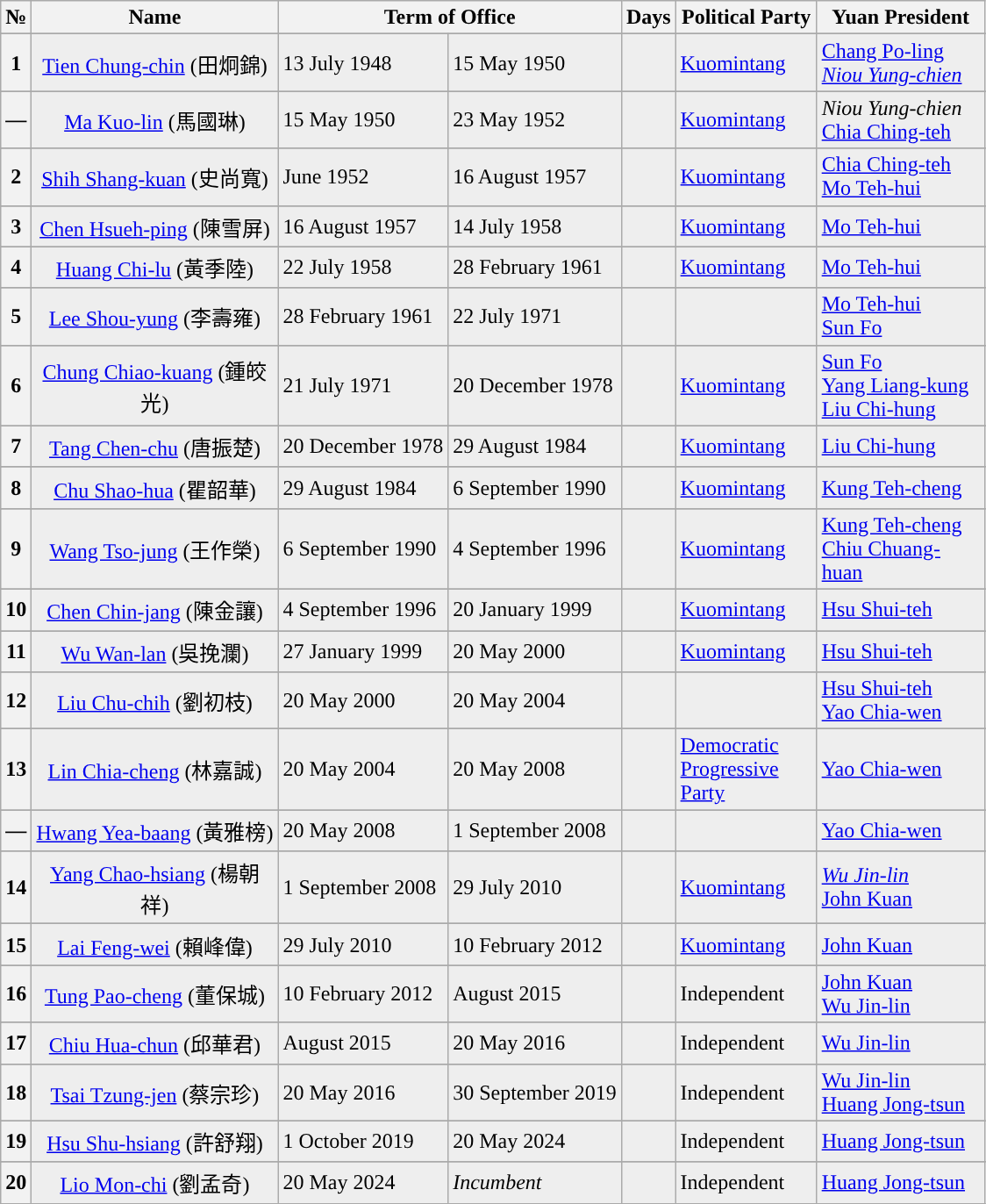<table class="wikitable">
<tr ->
<th>№</th>
<th width="180">Name</th>
<th colspan=2 width="180">Term of Office</th>
<th>Days</th>
<th width="100">Political Party</th>
<th width="120">Yuan President</th>
</tr>
<tr ->
</tr>
<tr - bgcolor=#EEEEEE>
<th style="background:">1</th>
<td align=center><a href='#'>Tien Chung-chin</a> (田炯錦)</td>
<td>13 July 1948</td>
<td>15 May 1950</td>
<td></td>
<td><a href='#'>Kuomintang</a></td>
<td><a href='#'>Chang Po-ling</a><br><em><a href='#'>Niou Yung-chien</a></em></td>
</tr>
<tr ->
</tr>
<tr - bgcolor=#EEEEEE>
<th style="background:">—</th>
<td align=center><a href='#'>Ma Kuo-lin</a> (馬國琳)</td>
<td>15 May 1950</td>
<td>23 May 1952</td>
<td></td>
<td><a href='#'>Kuomintang</a></td>
<td><em>Niou Yung-chien</em><br><a href='#'>Chia Ching-teh</a></td>
</tr>
<tr ->
</tr>
<tr - bgcolor=#EEEEEE>
<th style="background:">2</th>
<td align=center><a href='#'>Shih Shang-kuan</a> (史尚寬)</td>
<td>June 1952</td>
<td>16 August 1957</td>
<td></td>
<td><a href='#'>Kuomintang</a></td>
<td><a href='#'>Chia Ching-teh</a><br><a href='#'>Mo Teh-hui</a></td>
</tr>
<tr ->
</tr>
<tr - bgcolor=#EEEEEE>
<th style="background:">3</th>
<td align=center><a href='#'>Chen Hsueh-ping</a> (陳雪屏)</td>
<td>16 August 1957</td>
<td>14 July 1958</td>
<td></td>
<td><a href='#'>Kuomintang</a></td>
<td><a href='#'>Mo Teh-hui</a></td>
</tr>
<tr ->
</tr>
<tr - bgcolor=#EEEEEE>
<th style="background:">4</th>
<td align=center><a href='#'>Huang Chi-lu</a> (黃季陸)</td>
<td>22 July 1958</td>
<td>28 February 1961</td>
<td></td>
<td><a href='#'>Kuomintang</a></td>
<td><a href='#'>Mo Teh-hui</a></td>
</tr>
<tr ->
</tr>
<tr - bgcolor=#EEEEEE>
<th style="background:">5</th>
<td align=center><a href='#'>Lee Shou-yung</a> (李壽雍)</td>
<td>28 February 1961</td>
<td>22 July 1971</td>
<td></td>
<td></td>
<td><a href='#'>Mo Teh-hui</a><br><a href='#'>Sun Fo</a></td>
</tr>
<tr ->
</tr>
<tr - bgcolor=#EEEEEE>
<th style="background:">6</th>
<td align=center><a href='#'>Chung Chiao-kuang</a> (鍾皎光)</td>
<td>21 July 1971</td>
<td>20 December 1978</td>
<td></td>
<td><a href='#'>Kuomintang</a></td>
<td><a href='#'>Sun Fo</a><br><a href='#'>Yang Liang-kung</a><br><a href='#'>Liu Chi-hung</a></td>
</tr>
<tr ->
</tr>
<tr - bgcolor=#EEEEEE>
<th style="background:">7</th>
<td align=center><a href='#'>Tang Chen-chu</a> (唐振楚)</td>
<td>20 December 1978</td>
<td>29 August 1984</td>
<td></td>
<td><a href='#'>Kuomintang</a></td>
<td><a href='#'>Liu Chi-hung</a></td>
</tr>
<tr ->
</tr>
<tr - bgcolor=#EEEEEE>
<th style="background:">8</th>
<td align=center><a href='#'>Chu Shao-hua</a> (瞿韶華)</td>
<td>29 August 1984</td>
<td>6 September 1990</td>
<td></td>
<td><a href='#'>Kuomintang</a></td>
<td><a href='#'>Kung Teh-cheng</a></td>
</tr>
<tr ->
</tr>
<tr - bgcolor=#EEEEEE>
<th style="background:">9</th>
<td align=center><a href='#'>Wang Tso-jung</a> (王作榮)</td>
<td>6 September 1990</td>
<td>4 September 1996</td>
<td></td>
<td><a href='#'>Kuomintang</a></td>
<td><a href='#'>Kung Teh-cheng</a><br><a href='#'>Chiu Chuang-huan</a></td>
</tr>
<tr ->
</tr>
<tr - bgcolor=#EEEEEE>
<th style="background:">10</th>
<td align=center><a href='#'>Chen Chin-jang</a> (陳金讓)</td>
<td>4 September 1996</td>
<td>20 January 1999</td>
<td></td>
<td><a href='#'>Kuomintang</a></td>
<td><a href='#'>Hsu Shui-teh</a></td>
</tr>
<tr ->
</tr>
<tr - bgcolor=#EEEEEE>
<th style="background:">11</th>
<td align=center><a href='#'>Wu Wan-lan</a> (吳挽瀾)</td>
<td>27 January 1999</td>
<td>20 May 2000</td>
<td></td>
<td><a href='#'>Kuomintang</a></td>
<td><a href='#'>Hsu Shui-teh</a></td>
</tr>
<tr ->
</tr>
<tr - bgcolor=#EEEEEE>
<th style="background:">12</th>
<td align=center><a href='#'>Liu Chu-chih</a> (劉初枝)</td>
<td>20 May 2000</td>
<td>20 May 2004</td>
<td></td>
<td></td>
<td><a href='#'>Hsu Shui-teh</a><br><a href='#'>Yao Chia-wen</a></td>
</tr>
<tr ->
</tr>
<tr - bgcolor=#EEEEEE>
<th style="background:">13</th>
<td align=center><a href='#'>Lin Chia-cheng</a> (林嘉誠)</td>
<td>20 May 2004</td>
<td>20 May 2008</td>
<td></td>
<td><a href='#'>Democratic Progressive Party</a></td>
<td><a href='#'>Yao Chia-wen</a></td>
</tr>
<tr ->
</tr>
<tr ->
</tr>
<tr - bgcolor=#EEEEEE>
<th style="background:">—</th>
<td align=center><a href='#'>Hwang Yea-baang</a> (黃雅榜)</td>
<td>20 May 2008</td>
<td>1 September 2008</td>
<td></td>
<td></td>
<td><a href='#'>Yao Chia-wen</a></td>
</tr>
<tr ->
</tr>
<tr - bgcolor=#EEEEEE>
<th style="background:">14</th>
<td align=center><a href='#'>Yang Chao-hsiang</a> (楊朝祥)</td>
<td>1 September 2008</td>
<td>29 July 2010</td>
<td></td>
<td><a href='#'>Kuomintang</a></td>
<td><em><a href='#'>Wu Jin-lin</a></em><br><a href='#'>John Kuan</a></td>
</tr>
<tr ->
</tr>
<tr - bgcolor=#EEEEEE>
<th style="background:">15</th>
<td align=center><a href='#'>Lai Feng-wei</a> (賴峰偉)</td>
<td>29 July 2010</td>
<td>10 February 2012</td>
<td></td>
<td><a href='#'>Kuomintang</a></td>
<td><a href='#'>John Kuan</a></td>
</tr>
<tr ->
</tr>
<tr - bgcolor=#EEEEEE>
<th style="background:">16</th>
<td align=center><a href='#'>Tung Pao-cheng</a> (董保城)</td>
<td>10 February 2012</td>
<td>August 2015</td>
<td></td>
<td>Independent</td>
<td><a href='#'>John Kuan</a><br><a href='#'>Wu Jin-lin</a></td>
</tr>
<tr ->
</tr>
<tr - bgcolor=#EEEEEE>
<th style="background:">17</th>
<td align=center><a href='#'>Chiu Hua-chun</a> (邱華君)</td>
<td>August 2015</td>
<td>20 May 2016</td>
<td></td>
<td>Independent</td>
<td><a href='#'>Wu Jin-lin</a></td>
</tr>
<tr ->
</tr>
<tr - bgcolor=#EEEEEE>
<th style="background:">18</th>
<td align=center><a href='#'>Tsai Tzung-jen</a> (蔡宗珍)</td>
<td>20 May 2016</td>
<td>30 September 2019</td>
<td></td>
<td>Independent</td>
<td><a href='#'>Wu Jin-lin</a><br><a href='#'>Huang Jong-tsun</a></td>
</tr>
<tr ->
</tr>
<tr ->
</tr>
<tr - bgcolor=#EEEEEE>
<th style="background:">19</th>
<td align=center><a href='#'>Hsu Shu-hsiang</a> (許舒翔)</td>
<td>1 October 2019</td>
<td>20 May 2024</td>
<td></td>
<td>Independent</td>
<td><a href='#'>Huang Jong-tsun</a></td>
</tr>
<tr ->
</tr>
<tr - bgcolor=#EEEEEE>
<th style="background:">20</th>
<td align=center><a href='#'>Lio Mon-chi</a> (劉孟奇)</td>
<td>20 May 2024</td>
<td><em>Incumbent</em></td>
<td></td>
<td>Independent</td>
<td><a href='#'>Huang Jong-tsun</a></td>
</tr>
<tr ->
</tr>
</table>
